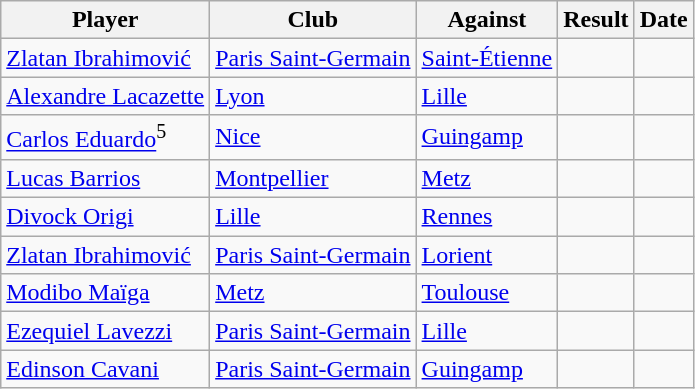<table class="wikitable sortable">
<tr>
<th>Player</th>
<th>Club</th>
<th>Against</th>
<th align="center">Result</th>
<th>Date</th>
</tr>
<tr>
<td> <a href='#'>Zlatan Ibrahimović</a></td>
<td><a href='#'>Paris Saint-Germain</a></td>
<td><a href='#'>Saint-Étienne</a></td>
<td align="center"></td>
<td></td>
</tr>
<tr>
<td> <a href='#'>Alexandre Lacazette</a></td>
<td><a href='#'>Lyon</a></td>
<td><a href='#'>Lille</a></td>
<td align="center"></td>
<td></td>
</tr>
<tr>
<td> <a href='#'>Carlos Eduardo</a><sup>5</sup></td>
<td><a href='#'>Nice</a></td>
<td><a href='#'>Guingamp</a></td>
<td align="center"></td>
<td></td>
</tr>
<tr>
<td> <a href='#'>Lucas Barrios</a></td>
<td><a href='#'>Montpellier</a></td>
<td><a href='#'>Metz</a></td>
<td align="center"></td>
<td></td>
</tr>
<tr>
<td> <a href='#'>Divock Origi</a></td>
<td><a href='#'>Lille</a></td>
<td><a href='#'>Rennes</a></td>
<td align="center"></td>
<td></td>
</tr>
<tr>
<td> <a href='#'>Zlatan Ibrahimović</a></td>
<td><a href='#'>Paris Saint-Germain</a></td>
<td><a href='#'>Lorient</a></td>
<td align="center"></td>
<td></td>
</tr>
<tr>
<td> <a href='#'>Modibo Maïga</a></td>
<td><a href='#'>Metz</a></td>
<td><a href='#'>Toulouse</a></td>
<td align="center"></td>
<td></td>
</tr>
<tr>
<td> <a href='#'>Ezequiel Lavezzi</a></td>
<td><a href='#'>Paris Saint-Germain</a></td>
<td><a href='#'>Lille</a></td>
<td align="center"></td>
<td></td>
</tr>
<tr>
<td> <a href='#'>Edinson Cavani</a></td>
<td><a href='#'>Paris Saint-Germain</a></td>
<td><a href='#'>Guingamp</a></td>
<td align="center"></td>
<td></td>
</tr>
</table>
